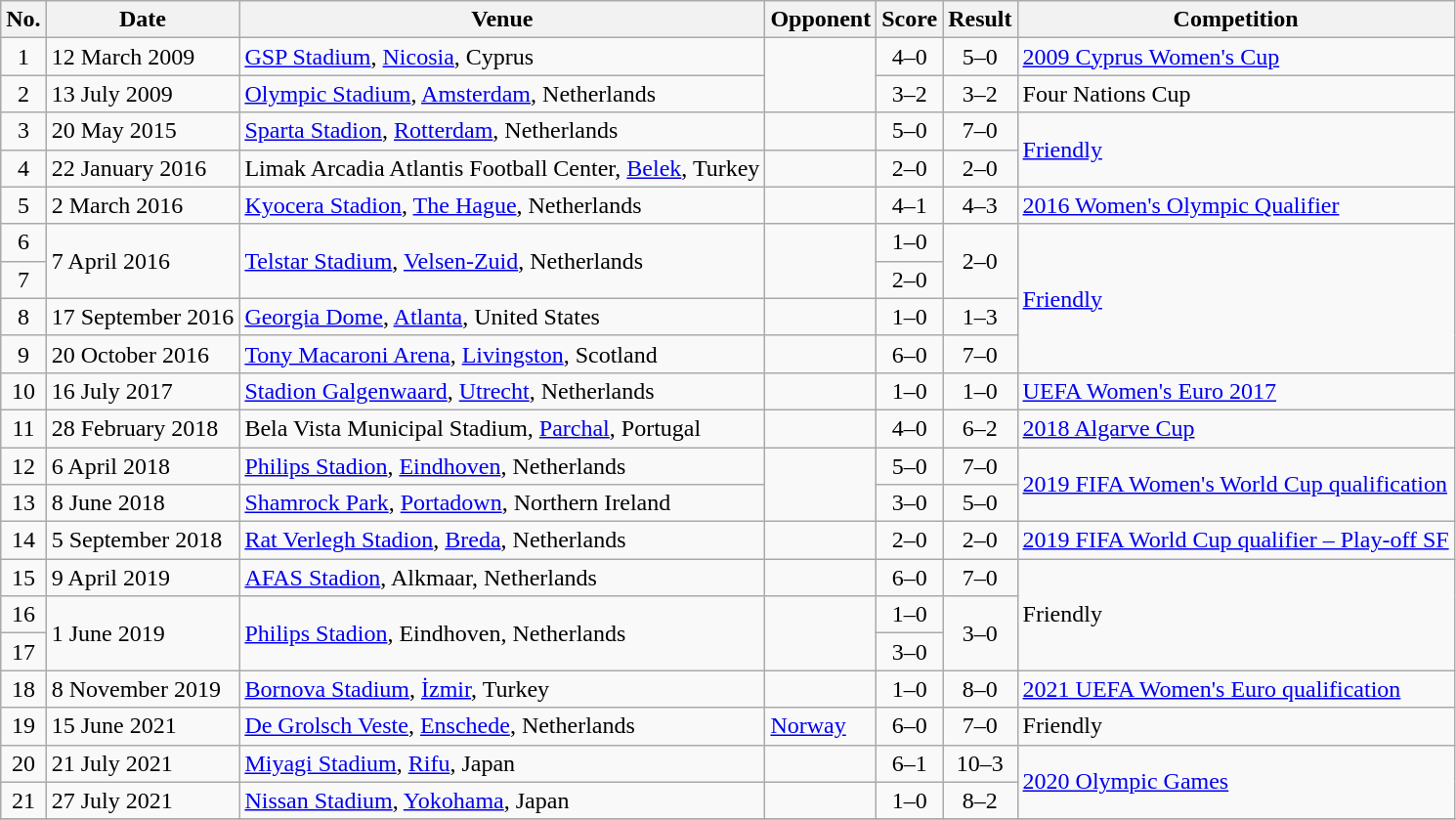<table class="wikitable">
<tr>
<th scope="col">No.</th>
<th scope="col">Date</th>
<th scope="col">Venue</th>
<th scope="col">Opponent</th>
<th scope="col">Score</th>
<th scope="col">Result</th>
<th scope="col">Competition</th>
</tr>
<tr>
<td align="center">1</td>
<td>12 March 2009</td>
<td><a href='#'>GSP Stadium</a>, <a href='#'>Nicosia</a>, Cyprus</td>
<td rowspan="2"></td>
<td align="center">4–0</td>
<td align="center">5–0</td>
<td><a href='#'>2009 Cyprus Women's Cup</a></td>
</tr>
<tr>
<td align="center">2</td>
<td>13 July 2009</td>
<td><a href='#'>Olympic Stadium</a>, <a href='#'>Amsterdam</a>, Netherlands</td>
<td align="center">3–2</td>
<td align="center">3–2</td>
<td>Four Nations Cup</td>
</tr>
<tr>
<td align="center">3</td>
<td>20 May 2015</td>
<td><a href='#'>Sparta Stadion</a>, <a href='#'>Rotterdam</a>, Netherlands</td>
<td></td>
<td align="center">5–0</td>
<td align="center">7–0</td>
<td rowspan="2"><a href='#'>Friendly</a></td>
</tr>
<tr>
<td align="center">4</td>
<td>22 January 2016</td>
<td>Limak Arcadia Atlantis Football Center, <a href='#'>Belek</a>, Turkey</td>
<td></td>
<td align="center">2–0</td>
<td align="center">2–0</td>
</tr>
<tr>
<td align="center">5</td>
<td>2 March 2016</td>
<td><a href='#'>Kyocera Stadion</a>, <a href='#'>The Hague</a>, Netherlands</td>
<td></td>
<td align="center">4–1</td>
<td align="center">4–3</td>
<td><a href='#'>2016 Women's Olympic Qualifier</a></td>
</tr>
<tr>
<td align="center">6</td>
<td rowspan="2">7 April 2016</td>
<td rowspan="2"><a href='#'>Telstar Stadium</a>, <a href='#'>Velsen-Zuid</a>, Netherlands</td>
<td rowspan="2"></td>
<td align="center">1–0</td>
<td rowspan="2" align="center">2–0</td>
<td rowspan="4"><a href='#'>Friendly</a></td>
</tr>
<tr>
<td align="center">7</td>
<td align="center">2–0</td>
</tr>
<tr>
<td align="center">8</td>
<td>17 September 2016</td>
<td><a href='#'>Georgia Dome</a>, <a href='#'>Atlanta</a>, United States</td>
<td></td>
<td align="center">1–0</td>
<td align="center">1–3</td>
</tr>
<tr>
<td align="center">9</td>
<td>20 October 2016</td>
<td><a href='#'>Tony Macaroni Arena</a>, <a href='#'>Livingston</a>, Scotland</td>
<td></td>
<td align="center">6–0</td>
<td align="center">7–0</td>
</tr>
<tr>
<td align="center">10</td>
<td>16 July 2017</td>
<td><a href='#'>Stadion Galgenwaard</a>, <a href='#'>Utrecht</a>, Netherlands</td>
<td></td>
<td align="center">1–0</td>
<td align="center">1–0</td>
<td><a href='#'>UEFA Women's Euro 2017</a></td>
</tr>
<tr>
<td align="center">11</td>
<td>28 February 2018</td>
<td>Bela Vista Municipal Stadium, <a href='#'>Parchal</a>, Portugal</td>
<td></td>
<td align="center">4–0</td>
<td align="center">6–2</td>
<td><a href='#'>2018 Algarve Cup</a></td>
</tr>
<tr>
<td align="center">12</td>
<td>6 April 2018</td>
<td><a href='#'>Philips Stadion</a>, <a href='#'>Eindhoven</a>, Netherlands</td>
<td rowspan="2"></td>
<td align="center">5–0</td>
<td align="center">7–0</td>
<td rowspan="2"><a href='#'>2019 FIFA Women's World Cup qualification</a></td>
</tr>
<tr>
<td align="center">13</td>
<td>8 June 2018</td>
<td><a href='#'>Shamrock Park</a>, <a href='#'>Portadown</a>, Northern Ireland</td>
<td align="center">3–0</td>
<td align="center">5–0</td>
</tr>
<tr>
<td align="center">14</td>
<td>5 September 2018</td>
<td><a href='#'>Rat Verlegh Stadion</a>, <a href='#'>Breda</a>, Netherlands</td>
<td></td>
<td align="center">2–0</td>
<td align="center">2–0</td>
<td><a href='#'>2019 FIFA World Cup qualifier – Play-off SF</a></td>
</tr>
<tr>
<td align="center">15</td>
<td>9 April 2019</td>
<td><a href='#'>AFAS Stadion</a>, Alkmaar, Netherlands</td>
<td></td>
<td align="center">6–0</td>
<td align="center">7–0</td>
<td rowspan=3>Friendly</td>
</tr>
<tr>
<td align="center">16</td>
<td rowspan="2">1 June 2019</td>
<td rowspan="2"><a href='#'>Philips Stadion</a>, Eindhoven, Netherlands</td>
<td rowspan="2"></td>
<td align="center">1–0</td>
<td rowspan="2" align=center>3–0</td>
</tr>
<tr>
<td align="center">17</td>
<td align="center">3–0</td>
</tr>
<tr>
<td align="center">18</td>
<td>8 November 2019</td>
<td><a href='#'>Bornova Stadium</a>, <a href='#'>İzmir</a>, Turkey</td>
<td></td>
<td align="center">1–0</td>
<td align="center">8–0</td>
<td><a href='#'>2021 UEFA Women's Euro qualification</a></td>
</tr>
<tr>
<td align="center">19</td>
<td>15 June 2021</td>
<td><a href='#'>De Grolsch Veste</a>, <a href='#'>Enschede</a>, Netherlands</td>
<td> <a href='#'>Norway</a></td>
<td align="center">6–0</td>
<td align="center">7–0</td>
<td>Friendly</td>
</tr>
<tr>
<td align="center">20</td>
<td>21 July 2021</td>
<td><a href='#'>Miyagi Stadium</a>, <a href='#'>Rifu</a>, Japan</td>
<td></td>
<td align="center">6–1</td>
<td align="center">10–3</td>
<td rowspan="2"><a href='#'>2020 Olympic Games</a></td>
</tr>
<tr>
<td align="center">21</td>
<td>27 July 2021</td>
<td><a href='#'>Nissan Stadium</a>, <a href='#'>Yokohama</a>, Japan</td>
<td></td>
<td align="center">1–0</td>
<td align="center">8–2</td>
</tr>
<tr>
</tr>
</table>
